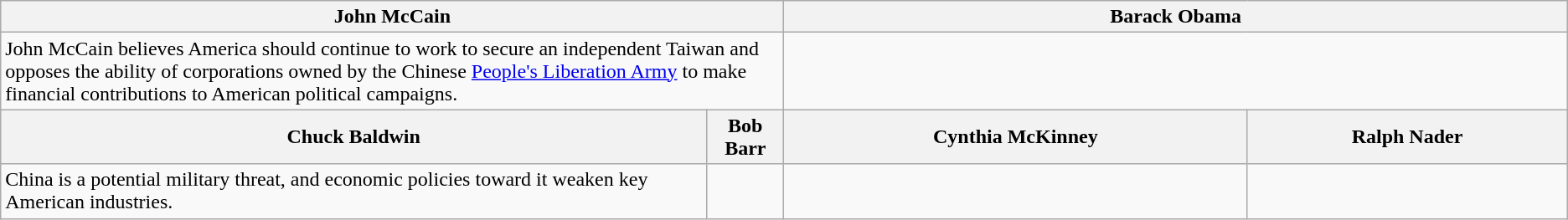<table class="wikitable">
<tr>
<th colspan="2">John McCain</th>
<th colspan="2">Barack Obama</th>
</tr>
<tr valign="top">
<td colspan="2" width="50%">John McCain believes America should continue to work to secure an independent Taiwan and opposes the ability of corporations owned by the Chinese <a href='#'>People's Liberation Army</a> to make financial contributions to American political campaigns.</td>
<td colspan="2" width="50%"></td>
</tr>
<tr>
<th>Chuck Baldwin</th>
<th>Bob Barr</th>
<th>Cynthia McKinney</th>
<th>Ralph Nader</th>
</tr>
<tr valign="top">
<td>China is a potential military threat, and economic policies toward it weaken key American industries.</td>
<td></td>
<td></td>
<td></td>
</tr>
</table>
